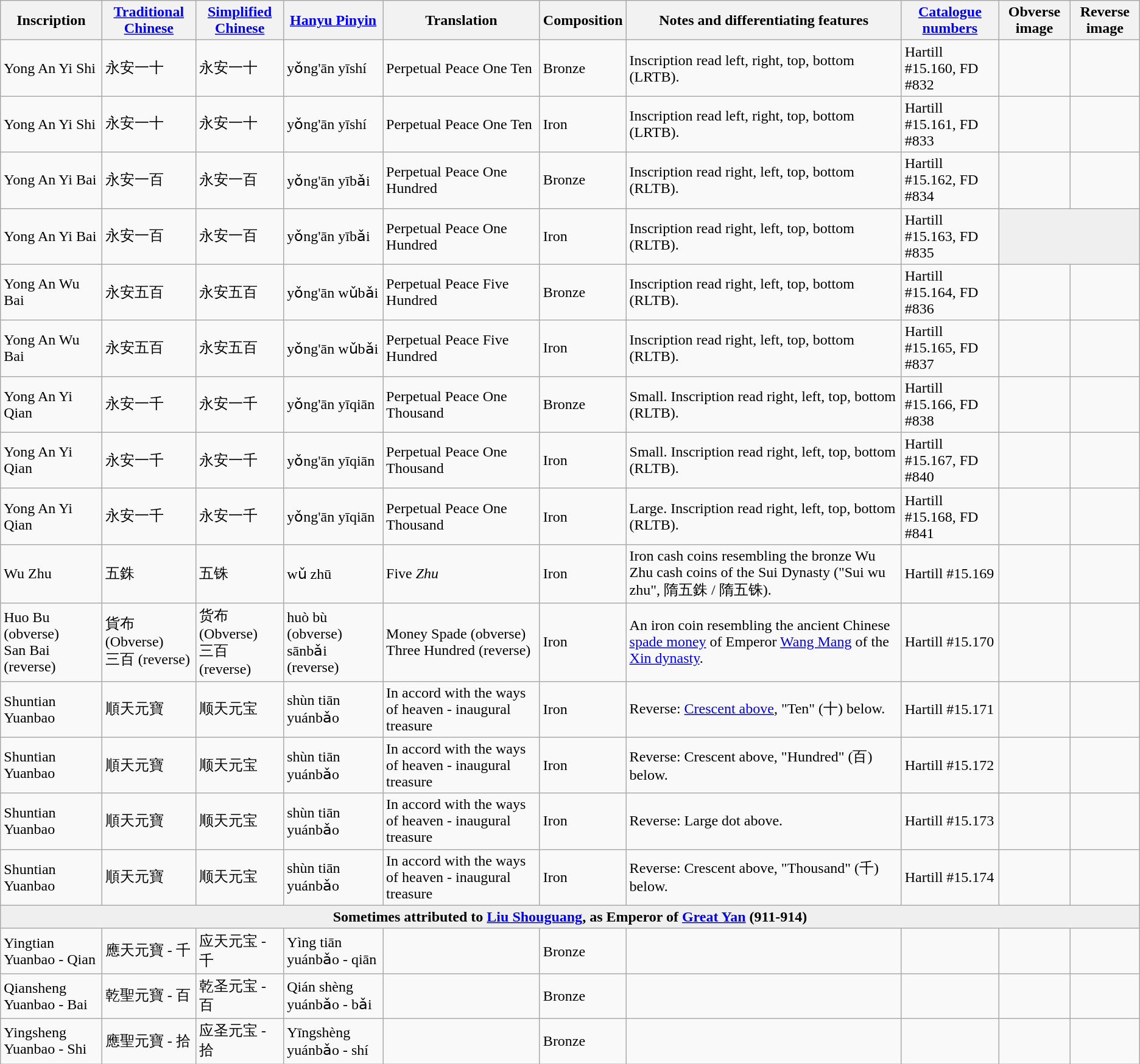<table class="wikitable">
<tr>
<th>Inscription</th>
<th><a href='#'>Traditional Chinese</a></th>
<th><a href='#'>Simplified Chinese</a></th>
<th><a href='#'>Hanyu Pinyin</a></th>
<th>Translation</th>
<th>Composition</th>
<th>Notes and differentiating features</th>
<th><a href='#'>Catalogue numbers</a></th>
<th>Obverse image</th>
<th>Reverse image</th>
</tr>
<tr>
<td>Yong An Yi Shi</td>
<td>永安一十</td>
<td>永安一十</td>
<td>yǒng'ān yīshí</td>
<td>Perpetual Peace One Ten</td>
<td>Bronze</td>
<td>Inscription read left, right, top, bottom (LRTB).</td>
<td>Hartill #15.160, FD #832</td>
<td></td>
<td></td>
</tr>
<tr>
<td>Yong An Yi Shi</td>
<td>永安一十</td>
<td>永安一十</td>
<td>yǒng'ān yīshí</td>
<td>Perpetual Peace One Ten</td>
<td>Iron</td>
<td>Inscription read left, right, top, bottom (LRTB).</td>
<td>Hartill #15.161, FD #833</td>
<td></td>
<td></td>
</tr>
<tr>
<td>Yong An Yi Bai</td>
<td>永安一百</td>
<td>永安一百</td>
<td>yǒng'ān yībǎi</td>
<td>Perpetual Peace One Hundred</td>
<td>Bronze</td>
<td>Inscription read right, left, top, bottom (RLTB).</td>
<td>Hartill #15.162, FD #834</td>
<td></td>
</tr>
<tr>
<td>Yong An Yi Bai</td>
<td>永安一百</td>
<td>永安一百</td>
<td>yǒng'ān yībǎi</td>
<td>Perpetual Peace One Hundred</td>
<td>Iron</td>
<td>Inscription read right, left, top, bottom (RLTB).</td>
<td>Hartill #15.163, FD #835</td>
<td colspan=2 align="center" style="background:#efefef;"></td>
</tr>
<tr>
<td>Yong An Wu Bai</td>
<td>永安五百</td>
<td>永安五百</td>
<td>yǒng'ān wǔbǎi</td>
<td>Perpetual Peace Five Hundred</td>
<td>Bronze</td>
<td>Inscription read right, left, top, bottom (RLTB).</td>
<td>Hartill #15.164, FD #836</td>
<td></td>
<td></td>
</tr>
<tr>
<td>Yong An Wu Bai</td>
<td>永安五百</td>
<td>永安五百</td>
<td>yǒng'ān wǔbǎi</td>
<td>Perpetual Peace Five Hundred</td>
<td>Iron</td>
<td>Inscription read right, left, top, bottom (RLTB).</td>
<td>Hartill #15.165, FD #837</td>
<td></td>
<td></td>
</tr>
<tr>
<td>Yong An Yi Qian</td>
<td>永安一千</td>
<td>永安一千</td>
<td>yǒng'ān yīqiān</td>
<td>Perpetual Peace One Thousand</td>
<td>Bronze</td>
<td>Small. Inscription read right, left, top, bottom (RLTB).</td>
<td>Hartill #15.166, FD #838</td>
<td></td>
<td></td>
</tr>
<tr>
<td>Yong An Yi Qian</td>
<td>永安一千</td>
<td>永安一千</td>
<td>yǒng'ān yīqiān</td>
<td>Perpetual Peace One Thousand</td>
<td>Iron</td>
<td>Small. Inscription read right, left, top, bottom (RLTB).</td>
<td>Hartill #15.167, FD #840</td>
<td></td>
<td></td>
</tr>
<tr>
<td>Yong An Yi Qian</td>
<td>永安一千</td>
<td>永安一千</td>
<td>yǒng'ān yīqiān</td>
<td>Perpetual Peace One Thousand</td>
<td>Iron</td>
<td>Large. Inscription read right, left, top, bottom (RLTB).</td>
<td>Hartill #15.168, FD #841</td>
<td></td>
<td></td>
</tr>
<tr>
<td>Wu Zhu</td>
<td>五銖</td>
<td>五铢</td>
<td>wǔ zhū</td>
<td>Five <em>Zhu</em></td>
<td>Iron</td>
<td>Iron cash coins resembling the bronze Wu Zhu cash coins of the Sui Dynasty ("Sui wu zhu", 隋五銖 / 隋五铢).</td>
<td>Hartill #15.169</td>
<td></td>
<td></td>
</tr>
<tr>
<td>Huo Bu (obverse)<br>San Bai (reverse)</td>
<td>貨布 (Obverse)<br>三百 (reverse)</td>
<td>货布 (Obverse)<br>三百 (reverse)</td>
<td>huò bù (obverse)<br>sānbǎi (reverse)</td>
<td>Money Spade (obverse)<br>Three Hundred (reverse)</td>
<td>Iron</td>
<td>An iron coin resembling the ancient Chinese <a href='#'>spade money</a> of Emperor <a href='#'>Wang Mang</a> of the <a href='#'>Xin dynasty</a>.</td>
<td>Hartill #15.170</td>
<td></td>
<td></td>
</tr>
<tr>
<td>Shuntian Yuanbao</td>
<td>順天元寶</td>
<td>顺天元宝</td>
<td>shùn tiān yuánbǎo</td>
<td>In accord with the ways of heaven - inaugural treasure</td>
<td>Iron</td>
<td>Reverse: <a href='#'>Crescent above</a>, "Ten" (十) below.</td>
<td>Hartill #15.171</td>
<td></td>
<td></td>
</tr>
<tr>
<td>Shuntian Yuanbao</td>
<td>順天元寶</td>
<td>顺天元宝</td>
<td>shùn tiān yuánbǎo</td>
<td>In accord with the ways of heaven - inaugural treasure</td>
<td>Iron</td>
<td>Reverse: Crescent above, "Hundred" (百) below.</td>
<td>Hartill #15.172</td>
<td></td>
<td></td>
</tr>
<tr>
<td>Shuntian Yuanbao</td>
<td>順天元寶</td>
<td>顺天元宝</td>
<td>shùn tiān yuánbǎo</td>
<td>In accord with the ways of heaven - inaugural treasure</td>
<td>Iron</td>
<td>Reverse: Large dot above.</td>
<td>Hartill #15.173</td>
<td></td>
<td></td>
</tr>
<tr>
<td>Shuntian Yuanbao</td>
<td>順天元寶</td>
<td>顺天元宝</td>
<td>shùn tiān yuánbǎo</td>
<td>In accord with the ways of heaven - inaugural treasure</td>
<td>Iron</td>
<td>Reverse: Crescent above, "Thousand" (千) below.</td>
<td>Hartill #15.174</td>
<td></td>
<td></td>
</tr>
<tr>
<td colspan=10 align="center" style="background:#efefef;"><strong>Sometimes attributed to <a href='#'>Liu Shouguang</a>, as Emperor of <a href='#'>Great Yan</a> (911-914)</strong></td>
</tr>
<tr>
<td>Yingtian Yuanbao - Qian</td>
<td>應天元寶 - 千</td>
<td>应天元宝 - 千</td>
<td>Yìng tiān yuánbǎo - qiān</td>
<td></td>
<td>Bronze</td>
<td></td>
<td></td>
<td></td>
<td></td>
</tr>
<tr>
<td>Qiansheng Yuanbao - Bai</td>
<td>乾聖元寶 - 百</td>
<td>乾圣元宝 - 百</td>
<td>Qián shèng yuánbǎo - bǎi</td>
<td></td>
<td>Bronze</td>
<td></td>
<td></td>
<td></td>
<td></td>
</tr>
<tr>
<td>Yingsheng Yuanbao - Shi</td>
<td>應聖元寶 - 拾</td>
<td>应圣元宝 - 拾</td>
<td>Yīngshèng yuánbǎo - shí</td>
<td></td>
<td>Bronze</td>
<td></td>
<td></td>
<td></td>
<td></td>
</tr>
</table>
